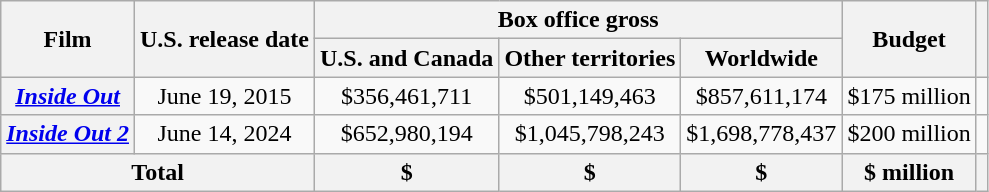<table class="wikitable plainrowheaders unsortable" style="text-align: center;">
<tr>
<th scope="col" rowspan="2">Film</th>
<th scope="col" rowspan="2">U.S. release date</th>
<th scope="col" colspan="3" class=sortable>Box office gross</th>
<th scope="col" rowspan="2">Budget</th>
<th scope="col" rowspan="2" class=unsortable></th>
</tr>
<tr>
<th>U.S. and Canada</th>
<th>Other territories</th>
<th>Worldwide</th>
</tr>
<tr>
<th scope="row"><em><a href='#'>Inside Out</a></em></th>
<td>June 19, 2015</td>
<td>$356,461,711</td>
<td>$501,149,463</td>
<td>$857,611,174</td>
<td>$175 million</td>
<td></td>
</tr>
<tr>
<th scope="row"><em><a href='#'>Inside Out 2</a></em></th>
<td>June 14, 2024</td>
<td>$652,980,194</td>
<td>$1,045,798,243</td>
<td>$1,698,778,437</td>
<td>$200 million</td>
<td></td>
</tr>
<tr>
<th colspan="2" style="text-align:center;">Total</th>
<th>$</th>
<th>$</th>
<th>$</th>
<th>$ million</th>
<th></th>
</tr>
</table>
